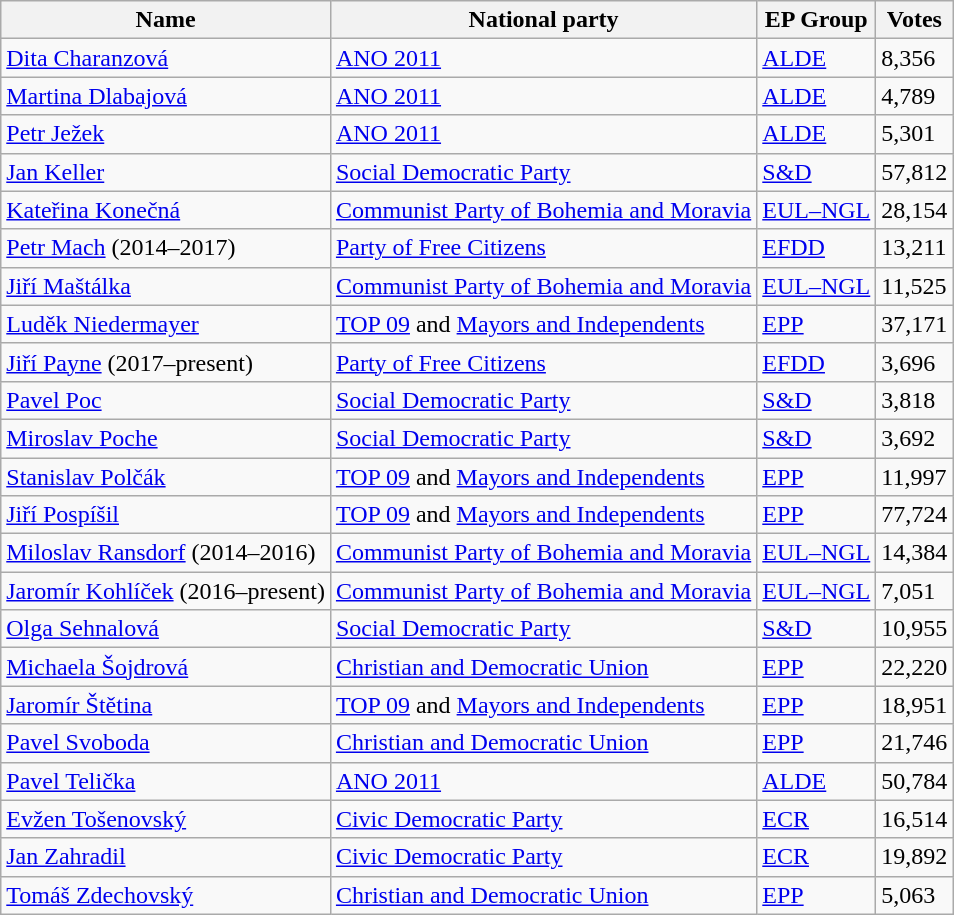<table class="sortable wikitable">
<tr>
<th>Name</th>
<th>National party</th>
<th>EP Group</th>
<th>Votes</th>
</tr>
<tr>
<td><a href='#'>Dita Charanzová</a></td>
<td> <a href='#'>ANO 2011</a></td>
<td> <a href='#'>ALDE</a></td>
<td>8,356</td>
</tr>
<tr>
<td><a href='#'>Martina Dlabajová</a></td>
<td> <a href='#'>ANO 2011</a></td>
<td> <a href='#'>ALDE</a></td>
<td>4,789</td>
</tr>
<tr>
<td><a href='#'>Petr Ježek</a></td>
<td> <a href='#'>ANO 2011</a></td>
<td> <a href='#'>ALDE</a></td>
<td>5,301</td>
</tr>
<tr>
<td><a href='#'>Jan Keller</a></td>
<td> <a href='#'>Social Democratic Party</a></td>
<td> <a href='#'>S&D</a></td>
<td>57,812</td>
</tr>
<tr>
<td><a href='#'>Kateřina Konečná</a></td>
<td> <a href='#'>Communist Party of Bohemia and Moravia</a></td>
<td> <a href='#'>EUL–NGL</a></td>
<td>28,154</td>
</tr>
<tr>
<td><a href='#'>Petr Mach</a> (2014–2017)</td>
<td> <a href='#'>Party of Free Citizens</a></td>
<td> <a href='#'>EFDD</a></td>
<td>13,211</td>
</tr>
<tr>
<td><a href='#'>Jiří Maštálka</a></td>
<td> <a href='#'>Communist Party of Bohemia and Moravia</a></td>
<td> <a href='#'>EUL–NGL</a></td>
<td>11,525</td>
</tr>
<tr>
<td><a href='#'>Luděk Niedermayer</a></td>
<td> <a href='#'>TOP 09</a> and <a href='#'>Mayors and Independents</a></td>
<td> <a href='#'>EPP</a></td>
<td>37,171</td>
</tr>
<tr>
<td><a href='#'>Jiří Payne</a> (2017–present)</td>
<td> <a href='#'>Party of Free Citizens</a></td>
<td> <a href='#'>EFDD</a></td>
<td>3,696</td>
</tr>
<tr>
<td><a href='#'>Pavel Poc</a></td>
<td> <a href='#'>Social Democratic Party</a></td>
<td> <a href='#'>S&D</a></td>
<td>3,818</td>
</tr>
<tr>
<td><a href='#'>Miroslav Poche</a></td>
<td> <a href='#'>Social Democratic Party</a></td>
<td> <a href='#'>S&D</a></td>
<td>3,692</td>
</tr>
<tr>
<td><a href='#'>Stanislav Polčák</a></td>
<td> <a href='#'>TOP 09</a> and <a href='#'>Mayors and Independents</a></td>
<td> <a href='#'>EPP</a></td>
<td>11,997</td>
</tr>
<tr>
<td><a href='#'>Jiří Pospíšil</a></td>
<td> <a href='#'>TOP 09</a> and <a href='#'>Mayors and Independents</a></td>
<td> <a href='#'>EPP</a></td>
<td>77,724</td>
</tr>
<tr>
<td><a href='#'>Miloslav Ransdorf</a> (2014–2016)</td>
<td> <a href='#'>Communist Party of Bohemia and Moravia</a></td>
<td> <a href='#'>EUL–NGL</a></td>
<td>14,384</td>
</tr>
<tr>
<td><a href='#'>Jaromír Kohlíček</a> (2016–present)</td>
<td> <a href='#'>Communist Party of Bohemia and Moravia</a></td>
<td> <a href='#'>EUL–NGL</a></td>
<td>7,051</td>
</tr>
<tr>
<td><a href='#'>Olga Sehnalová</a></td>
<td> <a href='#'>Social Democratic Party</a></td>
<td> <a href='#'>S&D</a></td>
<td>10,955</td>
</tr>
<tr>
<td><a href='#'>Michaela Šojdrová</a></td>
<td> <a href='#'>Christian and Democratic Union</a></td>
<td> <a href='#'>EPP</a></td>
<td>22,220</td>
</tr>
<tr>
<td><a href='#'>Jaromír Štětina</a></td>
<td> <a href='#'>TOP 09</a> and <a href='#'>Mayors and Independents</a></td>
<td> <a href='#'>EPP</a></td>
<td>18,951</td>
</tr>
<tr>
<td><a href='#'>Pavel Svoboda</a></td>
<td> <a href='#'>Christian and Democratic Union</a></td>
<td> <a href='#'>EPP</a></td>
<td>21,746</td>
</tr>
<tr>
<td><a href='#'>Pavel Telička</a></td>
<td> <a href='#'>ANO 2011</a></td>
<td> <a href='#'>ALDE</a></td>
<td>50,784</td>
</tr>
<tr>
<td><a href='#'>Evžen Tošenovský</a></td>
<td> <a href='#'>Civic Democratic Party</a></td>
<td> <a href='#'>ECR</a></td>
<td>16,514</td>
</tr>
<tr>
<td><a href='#'>Jan Zahradil</a></td>
<td> <a href='#'>Civic Democratic Party</a></td>
<td> <a href='#'>ECR</a></td>
<td>19,892</td>
</tr>
<tr>
<td><a href='#'>Tomáš Zdechovský</a></td>
<td> <a href='#'>Christian and Democratic Union</a></td>
<td> <a href='#'>EPP</a></td>
<td>5,063</td>
</tr>
</table>
